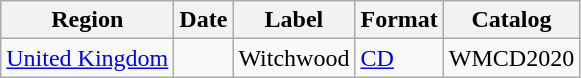<table class="wikitable">
<tr>
<th>Region</th>
<th>Date</th>
<th>Label</th>
<th>Format</th>
<th>Catalog</th>
</tr>
<tr>
<td><a href='#'>United Kingdom</a></td>
<td></td>
<td>Witchwood</td>
<td><a href='#'>CD</a></td>
<td>WMCD2020</td>
</tr>
</table>
